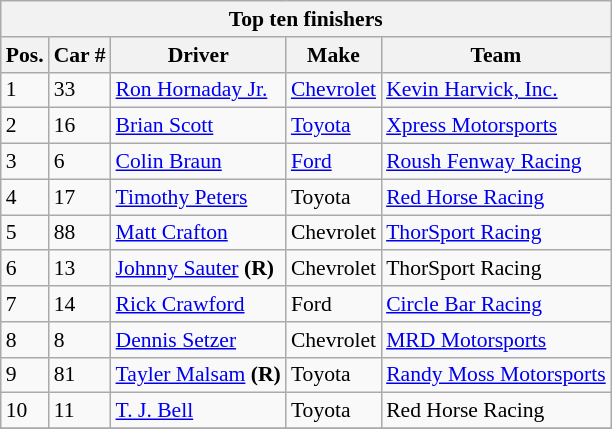<table class="wikitable" style="font-size: 90%">
<tr>
<th colspan=9>Top ten finishers</th>
</tr>
<tr>
<th>Pos.</th>
<th>Car #</th>
<th>Driver</th>
<th>Make</th>
<th>Team</th>
</tr>
<tr>
<td>1</td>
<td>33</td>
<td><a href='#'>Ron Hornaday Jr.</a></td>
<td><a href='#'>Chevrolet</a></td>
<td><a href='#'>Kevin Harvick, Inc.</a></td>
</tr>
<tr>
<td>2</td>
<td>16</td>
<td><a href='#'>Brian Scott</a></td>
<td><a href='#'>Toyota</a></td>
<td><a href='#'>Xpress Motorsports</a></td>
</tr>
<tr>
<td>3</td>
<td>6</td>
<td><a href='#'>Colin Braun</a></td>
<td><a href='#'>Ford</a></td>
<td><a href='#'>Roush Fenway Racing</a></td>
</tr>
<tr>
<td>4</td>
<td>17</td>
<td><a href='#'>Timothy Peters</a></td>
<td>Toyota</td>
<td><a href='#'>Red Horse Racing</a></td>
</tr>
<tr>
<td>5</td>
<td>88</td>
<td><a href='#'>Matt Crafton</a></td>
<td>Chevrolet</td>
<td><a href='#'>ThorSport Racing</a></td>
</tr>
<tr>
<td>6</td>
<td>13</td>
<td><a href='#'>Johnny Sauter</a> <strong>(R)</strong></td>
<td>Chevrolet</td>
<td>ThorSport Racing</td>
</tr>
<tr>
<td>7</td>
<td>14</td>
<td><a href='#'>Rick Crawford</a></td>
<td>Ford</td>
<td><a href='#'>Circle Bar Racing</a></td>
</tr>
<tr>
<td>8</td>
<td>8</td>
<td><a href='#'>Dennis Setzer</a></td>
<td>Chevrolet</td>
<td><a href='#'>MRD Motorsports</a></td>
</tr>
<tr>
<td>9</td>
<td>81</td>
<td><a href='#'>Tayler Malsam</a> <strong>(R)</strong></td>
<td>Toyota</td>
<td><a href='#'>Randy Moss Motorsports</a></td>
</tr>
<tr>
<td>10</td>
<td>11</td>
<td><a href='#'>T. J. Bell</a></td>
<td>Toyota</td>
<td>Red Horse Racing</td>
</tr>
<tr>
</tr>
</table>
